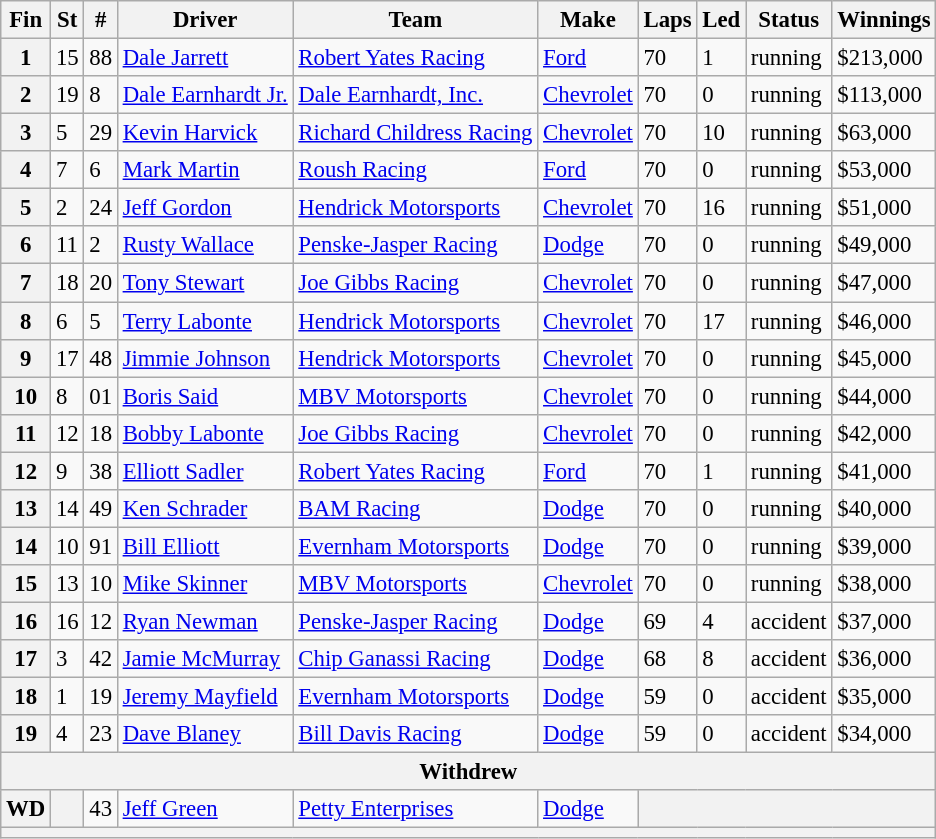<table class="wikitable" style="font-size:95%">
<tr>
<th>Fin</th>
<th>St</th>
<th>#</th>
<th>Driver</th>
<th>Team</th>
<th>Make</th>
<th>Laps</th>
<th>Led</th>
<th>Status</th>
<th>Winnings</th>
</tr>
<tr>
<th>1</th>
<td>15</td>
<td>88</td>
<td><a href='#'>Dale Jarrett</a></td>
<td><a href='#'>Robert Yates Racing</a></td>
<td><a href='#'>Ford</a></td>
<td>70</td>
<td>1</td>
<td>running</td>
<td>$213,000</td>
</tr>
<tr>
<th>2</th>
<td>19</td>
<td>8</td>
<td><a href='#'>Dale Earnhardt Jr.</a></td>
<td><a href='#'>Dale Earnhardt, Inc.</a></td>
<td><a href='#'>Chevrolet</a></td>
<td>70</td>
<td>0</td>
<td>running</td>
<td>$113,000</td>
</tr>
<tr>
<th>3</th>
<td>5</td>
<td>29</td>
<td><a href='#'>Kevin Harvick</a></td>
<td><a href='#'>Richard Childress Racing</a></td>
<td><a href='#'>Chevrolet</a></td>
<td>70</td>
<td>10</td>
<td>running</td>
<td>$63,000</td>
</tr>
<tr>
<th>4</th>
<td>7</td>
<td>6</td>
<td><a href='#'>Mark Martin</a></td>
<td><a href='#'>Roush Racing</a></td>
<td><a href='#'>Ford</a></td>
<td>70</td>
<td>0</td>
<td>running</td>
<td>$53,000</td>
</tr>
<tr>
<th>5</th>
<td>2</td>
<td>24</td>
<td><a href='#'>Jeff Gordon</a></td>
<td><a href='#'>Hendrick Motorsports</a></td>
<td><a href='#'>Chevrolet</a></td>
<td>70</td>
<td>16</td>
<td>running</td>
<td>$51,000</td>
</tr>
<tr>
<th>6</th>
<td>11</td>
<td>2</td>
<td><a href='#'>Rusty Wallace</a></td>
<td><a href='#'>Penske-Jasper Racing</a></td>
<td><a href='#'>Dodge</a></td>
<td>70</td>
<td>0</td>
<td>running</td>
<td>$49,000</td>
</tr>
<tr>
<th>7</th>
<td>18</td>
<td>20</td>
<td><a href='#'>Tony Stewart</a></td>
<td><a href='#'>Joe Gibbs Racing</a></td>
<td><a href='#'>Chevrolet</a></td>
<td>70</td>
<td>0</td>
<td>running</td>
<td>$47,000</td>
</tr>
<tr>
<th>8</th>
<td>6</td>
<td>5</td>
<td><a href='#'>Terry Labonte</a></td>
<td><a href='#'>Hendrick Motorsports</a></td>
<td><a href='#'>Chevrolet</a></td>
<td>70</td>
<td>17</td>
<td>running</td>
<td>$46,000</td>
</tr>
<tr>
<th>9</th>
<td>17</td>
<td>48</td>
<td><a href='#'>Jimmie Johnson</a></td>
<td><a href='#'>Hendrick Motorsports</a></td>
<td><a href='#'>Chevrolet</a></td>
<td>70</td>
<td>0</td>
<td>running</td>
<td>$45,000</td>
</tr>
<tr>
<th>10</th>
<td>8</td>
<td>01</td>
<td><a href='#'>Boris Said</a></td>
<td><a href='#'>MBV Motorsports</a></td>
<td><a href='#'>Chevrolet</a></td>
<td>70</td>
<td>0</td>
<td>running</td>
<td>$44,000</td>
</tr>
<tr>
<th>11</th>
<td>12</td>
<td>18</td>
<td><a href='#'>Bobby Labonte</a></td>
<td><a href='#'>Joe Gibbs Racing</a></td>
<td><a href='#'>Chevrolet</a></td>
<td>70</td>
<td>0</td>
<td>running</td>
<td>$42,000</td>
</tr>
<tr>
<th>12</th>
<td>9</td>
<td>38</td>
<td><a href='#'>Elliott Sadler</a></td>
<td><a href='#'>Robert Yates Racing</a></td>
<td><a href='#'>Ford</a></td>
<td>70</td>
<td>1</td>
<td>running</td>
<td>$41,000</td>
</tr>
<tr>
<th>13</th>
<td>14</td>
<td>49</td>
<td><a href='#'>Ken Schrader</a></td>
<td><a href='#'>BAM Racing</a></td>
<td><a href='#'>Dodge</a></td>
<td>70</td>
<td>0</td>
<td>running</td>
<td>$40,000</td>
</tr>
<tr>
<th>14</th>
<td>10</td>
<td>91</td>
<td><a href='#'>Bill Elliott</a></td>
<td><a href='#'>Evernham Motorsports</a></td>
<td><a href='#'>Dodge</a></td>
<td>70</td>
<td>0</td>
<td>running</td>
<td>$39,000</td>
</tr>
<tr>
<th>15</th>
<td>13</td>
<td>10</td>
<td><a href='#'>Mike Skinner</a></td>
<td><a href='#'>MBV Motorsports</a></td>
<td><a href='#'>Chevrolet</a></td>
<td>70</td>
<td>0</td>
<td>running</td>
<td>$38,000</td>
</tr>
<tr>
<th>16</th>
<td>16</td>
<td>12</td>
<td><a href='#'>Ryan Newman</a></td>
<td><a href='#'>Penske-Jasper Racing</a></td>
<td><a href='#'>Dodge</a></td>
<td>69</td>
<td>4</td>
<td>accident</td>
<td>$37,000</td>
</tr>
<tr>
<th>17</th>
<td>3</td>
<td>42</td>
<td><a href='#'>Jamie McMurray</a></td>
<td><a href='#'>Chip Ganassi Racing</a></td>
<td><a href='#'>Dodge</a></td>
<td>68</td>
<td>8</td>
<td>accident</td>
<td>$36,000</td>
</tr>
<tr>
<th>18</th>
<td>1</td>
<td>19</td>
<td><a href='#'>Jeremy Mayfield</a></td>
<td><a href='#'>Evernham Motorsports</a></td>
<td><a href='#'>Dodge</a></td>
<td>59</td>
<td>0</td>
<td>accident</td>
<td>$35,000</td>
</tr>
<tr>
<th>19</th>
<td>4</td>
<td>23</td>
<td><a href='#'>Dave Blaney</a></td>
<td><a href='#'>Bill Davis Racing</a></td>
<td><a href='#'>Dodge</a></td>
<td>59</td>
<td>0</td>
<td>accident</td>
<td>$34,000</td>
</tr>
<tr>
<th colspan="10">Withdrew</th>
</tr>
<tr>
<th>WD</th>
<th></th>
<td>43</td>
<td><a href='#'>Jeff Green</a></td>
<td><a href='#'>Petty Enterprises</a></td>
<td><a href='#'>Dodge</a></td>
<th colspan="4"></th>
</tr>
<tr>
<th colspan="10"></th>
</tr>
</table>
